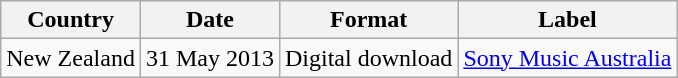<table class="wikitable">
<tr>
<th>Country</th>
<th>Date</th>
<th>Format</th>
<th>Label</th>
</tr>
<tr>
<td rowspan=1>New Zealand</td>
<td>31 May 2013</td>
<td>Digital download</td>
<td rowspan=1><a href='#'>Sony Music Australia</a></td>
</tr>
</table>
